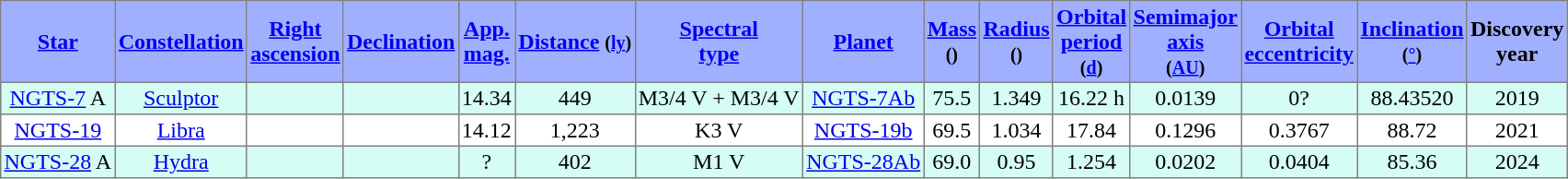<table class="toccolours sortable" border="1" cellspacing="0" cellpadding="2" style="margin:auto; text-align:center; border-collapse:collapse; margin-left:0; margin-right:0;">
<tr style="background:#a0b0ff;">
<th><a href='#'>Star</a></th>
<th><a href='#'>Constellation</a></th>
<th><a href='#'>Right<br>ascension</a></th>
<th><a href='#'>Declination</a></th>
<th><a href='#'>App.<br>mag.</a></th>
<th><a href='#'>Distance</a> <small>(<a href='#'>ly</a>)</small></th>
<th><a href='#'>Spectral<br>type</a></th>
<th><a href='#'>Planet</a></th>
<th><a href='#'>Mass</a><br><small>()</small></th>
<th><a href='#'>Radius</a><br><small>()</small></th>
<th><a href='#'>Orbital<br>period</a><br><small>(<a href='#'>d</a>)</small></th>
<th><a href='#'>Semimajor<br>axis</a><br><small>(<a href='#'>AU</a>)</small></th>
<th><a href='#'>Orbital<br>eccentricity</a></th>
<th><a href='#'>Inclination</a><br><small>(<a href='#'>°</a>)</small></th>
<th>Discovery<br>year</th>
</tr>
<tr style="background:#d5fdf4;">
<td><a href='#'>NGTS-7</a> A</td>
<td><a href='#'>Sculptor</a></td>
<td></td>
<td></td>
<td>14.34</td>
<td>449</td>
<td>M3/4 V + M3/4 V</td>
<td><a href='#'>NGTS-7Ab</a></td>
<td>75.5</td>
<td>1.349</td>
<td>16.22 h</td>
<td>0.0139</td>
<td>0?</td>
<td>88.43520</td>
<td>2019</td>
</tr>
<tr>
<td><a href='#'>NGTS-19</a></td>
<td><a href='#'>Libra</a></td>
<td></td>
<td></td>
<td>14.12</td>
<td>1,223</td>
<td>K3 V</td>
<td><a href='#'>NGTS-19b</a></td>
<td>69.5</td>
<td>1.034</td>
<td>17.84</td>
<td>0.1296</td>
<td>0.3767</td>
<td>88.72</td>
<td>2021</td>
</tr>
<tr style="background:#d5fdf4;">
<td><a href='#'>NGTS-28</a> A</td>
<td><a href='#'>Hydra</a></td>
<td></td>
<td></td>
<td>?</td>
<td>402</td>
<td>M1 V</td>
<td><a href='#'>NGTS-28Ab</a></td>
<td>69.0</td>
<td>0.95</td>
<td>1.254</td>
<td>0.0202</td>
<td>0.0404</td>
<td>85.36</td>
<td>2024</td>
</tr>
</table>
